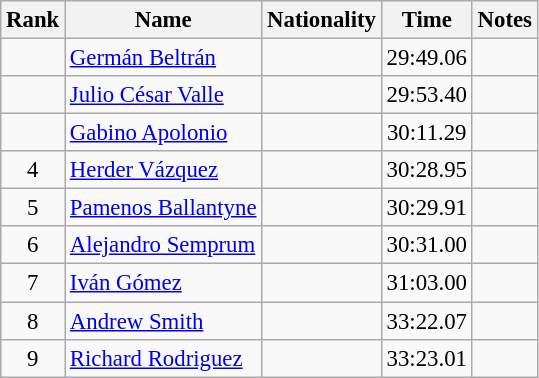<table class="wikitable sortable" style="text-align:center;font-size:95%">
<tr>
<th>Rank</th>
<th>Name</th>
<th>Nationality</th>
<th>Time</th>
<th>Notes</th>
</tr>
<tr>
<td></td>
<td align=left><a href='#'>Germán Beltrán</a></td>
<td align=left></td>
<td>29:49.06</td>
<td></td>
</tr>
<tr>
<td></td>
<td align=left><a href='#'>Julio César Valle</a></td>
<td align=left></td>
<td>29:53.40</td>
<td></td>
</tr>
<tr>
<td></td>
<td align=left><a href='#'>Gabino Apolonio</a></td>
<td align=left></td>
<td>30:11.29</td>
<td></td>
</tr>
<tr>
<td>4</td>
<td align=left><a href='#'>Herder Vázquez</a></td>
<td align=left></td>
<td>30:28.95</td>
<td></td>
</tr>
<tr>
<td>5</td>
<td align=left><a href='#'>Pamenos Ballantyne</a></td>
<td align=left></td>
<td>30:29.91</td>
<td></td>
</tr>
<tr>
<td>6</td>
<td align=left><a href='#'>Alejandro Semprum</a></td>
<td align=left></td>
<td>30:31.00</td>
<td></td>
</tr>
<tr>
<td>7</td>
<td align=left><a href='#'>Iván Gómez</a></td>
<td align=left></td>
<td>31:03.00</td>
<td></td>
</tr>
<tr>
<td>8</td>
<td align=left><a href='#'>Andrew Smith</a></td>
<td align=left></td>
<td>33:22.07</td>
<td></td>
</tr>
<tr>
<td>9</td>
<td align=left><a href='#'>Richard Rodriguez</a></td>
<td align=left></td>
<td>33:23.01</td>
<td></td>
</tr>
</table>
